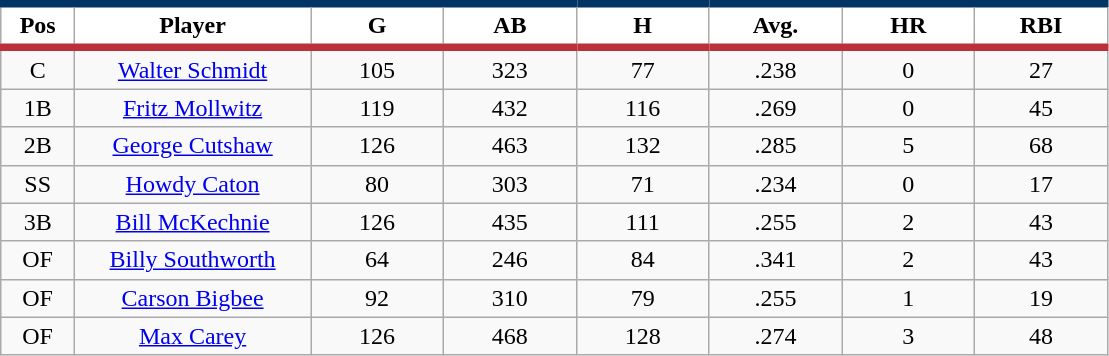<table class="wikitable sortable">
<tr>
<th style="background:#FFFFFF; border-top:#023465 5px solid; border-bottom:#ba313c 5px solid;" width="5%">Pos</th>
<th style="background:#FFFFFF; border-top:#023465 5px solid; border-bottom:#ba313c 5px solid;" width="16%">Player</th>
<th style="background:#FFFFFF; border-top:#023465 5px solid; border-bottom:#ba313c 5px solid;" width="9%">G</th>
<th style="background:#FFFFFF; border-top:#023465 5px solid; border-bottom:#ba313c 5px solid;" width="9%">AB</th>
<th style="background:#FFFFFF; border-top:#023465 5px solid; border-bottom:#ba313c 5px solid;" width="9%">H</th>
<th style="background:#FFFFFF; border-top:#023465 5px solid; border-bottom:#ba313c 5px solid;" width="9%">Avg.</th>
<th style="background:#FFFFFF; border-top:#023465 5px solid; border-bottom:#ba313c 5px solid;" width="9%">HR</th>
<th style="background:#FFFFFF; border-top:#023465 5px solid; border-bottom:#ba313c 5px solid;" width="9%">RBI</th>
</tr>
<tr align="center">
<td>C</td>
<td><a href='#'>Walter Schmidt</a></td>
<td>105</td>
<td>323</td>
<td>77</td>
<td>.238</td>
<td>0</td>
<td>27</td>
</tr>
<tr align=center>
<td>1B</td>
<td><a href='#'>Fritz Mollwitz</a></td>
<td>119</td>
<td>432</td>
<td>116</td>
<td>.269</td>
<td>0</td>
<td>45</td>
</tr>
<tr align=center>
<td>2B</td>
<td><a href='#'>George Cutshaw</a></td>
<td>126</td>
<td>463</td>
<td>132</td>
<td>.285</td>
<td>5</td>
<td>68</td>
</tr>
<tr align=center>
<td>SS</td>
<td><a href='#'>Howdy Caton</a></td>
<td>80</td>
<td>303</td>
<td>71</td>
<td>.234</td>
<td>0</td>
<td>17</td>
</tr>
<tr align=center>
<td>3B</td>
<td><a href='#'>Bill McKechnie</a></td>
<td>126</td>
<td>435</td>
<td>111</td>
<td>.255</td>
<td>2</td>
<td>43</td>
</tr>
<tr align=center>
<td>OF</td>
<td><a href='#'>Billy Southworth</a></td>
<td>64</td>
<td>246</td>
<td>84</td>
<td>.341</td>
<td>2</td>
<td>43</td>
</tr>
<tr align=center>
<td>OF</td>
<td><a href='#'>Carson Bigbee</a></td>
<td>92</td>
<td>310</td>
<td>79</td>
<td>.255</td>
<td>1</td>
<td>19</td>
</tr>
<tr align=center>
<td>OF</td>
<td><a href='#'>Max Carey</a></td>
<td>126</td>
<td>468</td>
<td>128</td>
<td>.274</td>
<td>3</td>
<td>48</td>
</tr>
</table>
